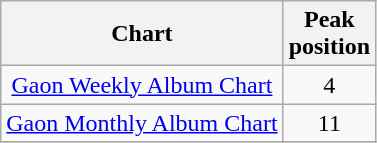<table class="wikitable" style="text-align:center;">
<tr>
<th>Chart</th>
<th>Peak <br> position</th>
</tr>
<tr>
<td><a href='#'>Gaon Weekly Album Chart</a></td>
<td align=center>4</td>
</tr>
<tr>
<td><a href='#'>Gaon Monthly Album Chart</a></td>
<td align=center>11</td>
</tr>
<tr>
</tr>
</table>
